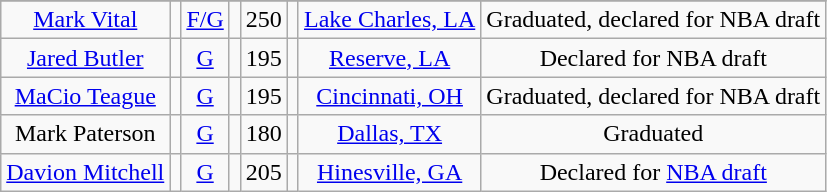<table class="wikitable sortable sortable" style="text-align: center">
<tr align=center>
</tr>
<tr>
<td><a href='#'>Mark Vital</a></td>
<td></td>
<td><a href='#'>F/G</a></td>
<td></td>
<td>250</td>
<td></td>
<td><a href='#'>Lake Charles, LA</a></td>
<td>Graduated, declared for NBA draft</td>
</tr>
<tr>
<td><a href='#'>Jared Butler</a></td>
<td></td>
<td><a href='#'>G</a></td>
<td></td>
<td>195</td>
<td></td>
<td><a href='#'>Reserve, LA</a></td>
<td>Declared for NBA draft</td>
</tr>
<tr>
<td><a href='#'>MaCio Teague</a></td>
<td></td>
<td><a href='#'>G</a></td>
<td></td>
<td>195</td>
<td></td>
<td><a href='#'>Cincinnati, OH</a></td>
<td>Graduated, declared for NBA draft</td>
</tr>
<tr>
<td>Mark Paterson</td>
<td></td>
<td><a href='#'>G</a></td>
<td></td>
<td>180</td>
<td></td>
<td><a href='#'>Dallas, TX</a></td>
<td>Graduated</td>
</tr>
<tr>
<td><a href='#'>Davion Mitchell</a></td>
<td></td>
<td><a href='#'>G</a></td>
<td></td>
<td>205</td>
<td></td>
<td><a href='#'>Hinesville, GA</a></td>
<td>Declared for <a href='#'>NBA draft</a></td>
</tr>
</table>
